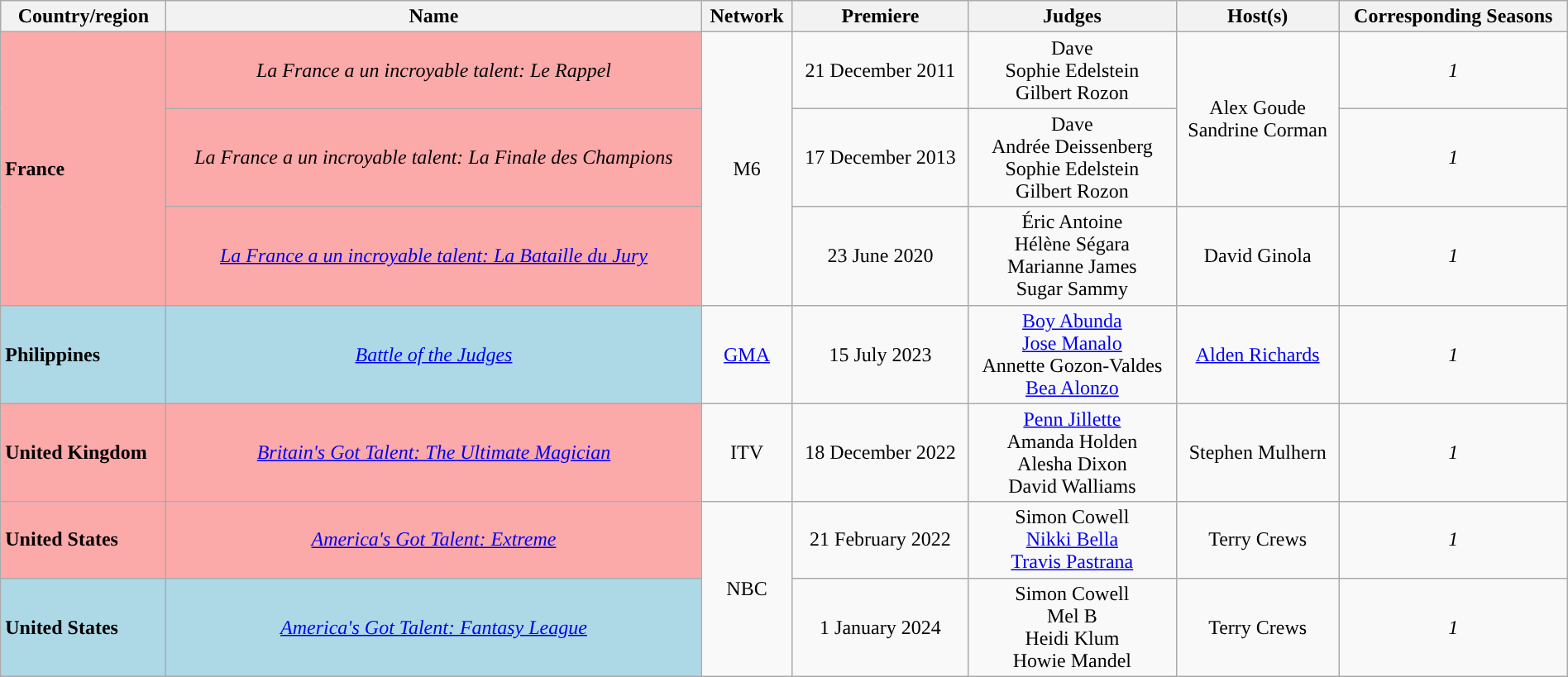<table class="wikitable"  style="text-align:center; line-height:18px; width:100%;">
<tr>
<th>Country/region</th>
<th>Name</th>
<th>Network</th>
<th>Premiere</th>
<th>Judges</th>
<th>Host(s)</th>
<th>Corresponding Seasons</th>
</tr>
<tr>
<td style="background:#fca9a9; text-align:left;" rowspan="3"><strong>France</strong></td>
<td style="background:#fca9a9;"><em>La France a un incroyable talent: Le Rappel</em></td>
<td rowspan="3">M6</td>
<td>21 December 2011</td>
<td>Dave <br>Sophie Edelstein<br>Gilbert Rozon</td>
<td rowspan="2">Alex Goude<br>Sandrine Corman</td>
<td><em>1</em></td>
</tr>
<tr>
<td style="background:#fca9a9;"><em>La France a un incroyable talent: La Finale des Champions</em></td>
<td>17 December 2013</td>
<td>Dave <br>Andrée Deissenberg<br>Sophie Edelstein<br>Gilbert Rozon</td>
<td><em>1</em></td>
</tr>
<tr>
<td style="background:#fca9a9;"><em><a href='#'>La France a un incroyable talent: La Bataille du Jury</a></em></td>
<td>23 June 2020</td>
<td>Éric Antoine<br>Hélène Ségara<br>Marianne James<br>Sugar Sammy</td>
<td>David Ginola</td>
<td><em>1</em></td>
</tr>
<tr>
<td style="background:#ADD8E6; text-align:left;"><strong>Philippines</strong></td>
<td style="background:#ADD8E6;"><em><a href='#'>Battle of the Judges</a></em></td>
<td><a href='#'>GMA</a></td>
<td>15 July 2023</td>
<td><a href='#'>Boy Abunda</a><br><a href='#'>Jose Manalo</a><br>Annette Gozon-Valdes<br><a href='#'>Bea Alonzo</a></td>
<td><a href='#'>Alden Richards</a></td>
<td><em>1</em></td>
</tr>
<tr>
<td style="background: #fca9a9; text-align:left;"><strong>United Kingdom</strong></td>
<td style="background: #fca9a9;"><em><a href='#'>Britain's Got Talent: The Ultimate Magician</a></em></td>
<td>ITV</td>
<td>18 December 2022</td>
<td><a href='#'>Penn Jillette</a><br>Amanda Holden<br>Alesha Dixon<br>David Walliams</td>
<td>Stephen Mulhern</td>
<td><em>1</em></td>
</tr>
<tr>
<td style="background: #FCA9A9; text-align:left;" rowspan="1"><strong>United States</strong></td>
<td style="background: #FCA9A9;"><em><a href='#'>America's Got Talent: Extreme</a></em></td>
<td rowspan="2">NBC</td>
<td>21 February 2022</td>
<td>Simon Cowell<br><a href='#'>Nikki Bella</a><br><a href='#'>Travis Pastrana</a></td>
<td>Terry Crews</td>
<td><em>1</em></td>
</tr>
<tr>
<td style="background:#ADD8E6; text-align:left;"><strong>United States</strong></td>
<td style="background:#ADD8E6;"><em><a href='#'>America's Got Talent: Fantasy League</a></em></td>
<td>1 January 2024</td>
<td>Simon Cowell<br>Mel B<br>Heidi Klum<br>Howie Mandel</td>
<td>Terry Crews </td>
<td><em>1</em></td>
</tr>
</table>
